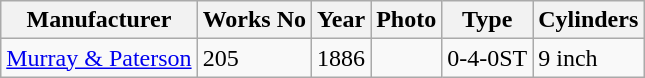<table class="wikitable">
<tr>
<th>Manufacturer</th>
<th>Works No</th>
<th>Year</th>
<th>Photo</th>
<th>Type</th>
<th>Cylinders</th>
</tr>
<tr>
<td><a href='#'>Murray & Paterson</a></td>
<td>205</td>
<td>1886</td>
<td></td>
<td>0-4-0ST</td>
<td>9 inch</td>
</tr>
</table>
